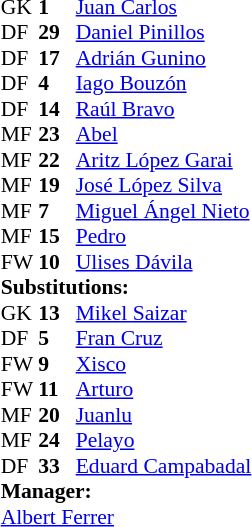<table style="font-size: 90%" cellspacing="0" cellpadding="0" align="center">
<tr>
<th width=25></th>
<th width=25></th>
</tr>
<tr>
<td>GK</td>
<td><strong>1</strong></td>
<td> <a href='#'>Juan Carlos</a></td>
</tr>
<tr>
<td>DF</td>
<td><strong>29</strong></td>
<td> <a href='#'>Daniel Pinillos</a></td>
</tr>
<tr>
<td>DF</td>
<td><strong>17</strong></td>
<td> <a href='#'>Adrián Gunino</a></td>
</tr>
<tr>
<td>DF</td>
<td><strong>4</strong></td>
<td> <a href='#'>Iago Bouzón</a></td>
<td></td>
</tr>
<tr>
<td>DF</td>
<td><strong>14</strong></td>
<td> <a href='#'>Raúl Bravo</a></td>
</tr>
<tr>
<td>MF</td>
<td><strong>23</strong></td>
<td> <a href='#'>Abel</a></td>
</tr>
<tr>
<td>MF</td>
<td><strong>22</strong></td>
<td> <a href='#'>Aritz López Garai</a></td>
<td></td>
<td></td>
</tr>
<tr>
<td>MF</td>
<td><strong>19</strong></td>
<td> <a href='#'>José López Silva</a></td>
<td></td>
</tr>
<tr>
<td>MF</td>
<td><strong>7</strong></td>
<td> <a href='#'>Miguel Ángel Nieto</a></td>
<td></td>
<td></td>
</tr>
<tr>
<td>MF</td>
<td><strong>15</strong></td>
<td> <a href='#'>Pedro</a></td>
<td></td>
<td></td>
</tr>
<tr>
<td>FW</td>
<td><strong>10</strong></td>
<td> <a href='#'>Ulises Dávila</a></td>
</tr>
<tr>
<td colspan=3><strong>Substitutions:</strong></td>
</tr>
<tr>
<td>GK</td>
<td><strong>13</strong></td>
<td> <a href='#'>Mikel Saizar</a></td>
</tr>
<tr>
<td>DF</td>
<td><strong>5</strong></td>
<td> <a href='#'>Fran Cruz</a></td>
</tr>
<tr>
<td>FW</td>
<td><strong>9</strong></td>
<td> <a href='#'>Xisco</a></td>
<td></td>
<td></td>
</tr>
<tr>
<td>FW</td>
<td><strong>11</strong></td>
<td> <a href='#'>Arturo</a></td>
<td></td>
<td></td>
</tr>
<tr>
<td>MF</td>
<td><strong>20</strong></td>
<td> <a href='#'>Juanlu</a></td>
</tr>
<tr>
<td>MF</td>
<td><strong>24</strong></td>
<td> <a href='#'>Pelayo</a></td>
<td></td>
<td></td>
</tr>
<tr>
<td>DF</td>
<td><strong>33</strong></td>
<td> <a href='#'>Eduard Campabadal</a></td>
</tr>
<tr>
<td colspan=3><strong>Manager:</strong></td>
</tr>
<tr>
<td colspan=3> <a href='#'>Albert Ferrer</a></td>
</tr>
</table>
